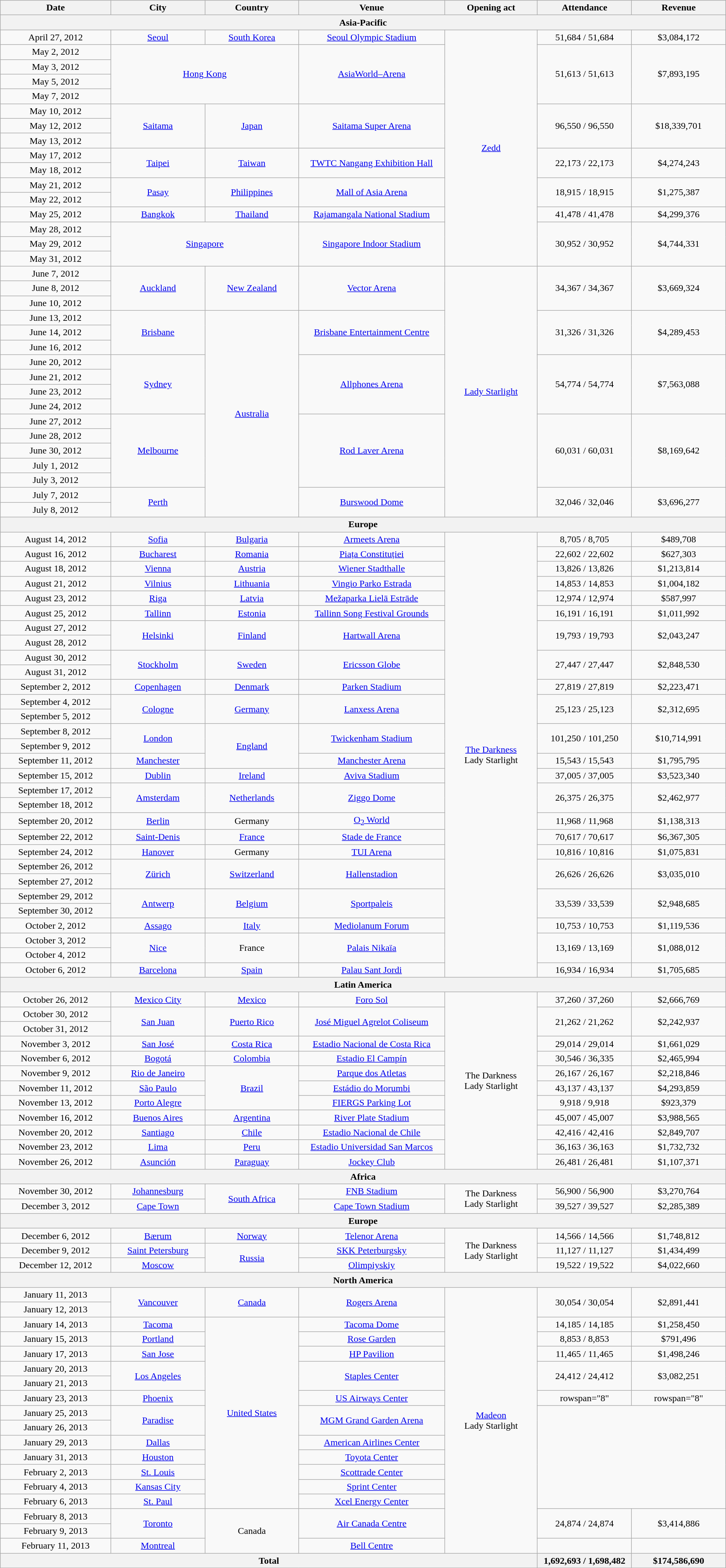<table class="wikitable" style="text-align:center;">
<tr>
<th scope="col" style="width:12em;">Date</th>
<th scope="col" style="width:10em;">City</th>
<th scope="col" style="width:10em;">Country</th>
<th scope="col" style="width:16em;">Venue</th>
<th scope="col" style="width:10em;">Opening act</th>
<th scope="col" style="width:10em;">Attendance</th>
<th scope="col" style="width:10em;">Revenue</th>
</tr>
<tr>
<th colspan="7">Asia-Pacific</th>
</tr>
<tr>
<td>April 27, 2012</td>
<td><a href='#'>Seoul</a></td>
<td><a href='#'>South Korea</a></td>
<td><a href='#'>Seoul Olympic Stadium</a></td>
<td rowspan="16"><a href='#'>Zedd</a></td>
<td>51,684 / 51,684</td>
<td>$3,084,172</td>
</tr>
<tr>
<td>May 2, 2012</td>
<td colspan="2" rowspan="4"><a href='#'>Hong Kong</a></td>
<td rowspan="4"><a href='#'>AsiaWorld–Arena</a></td>
<td rowspan="4">51,613 / 51,613</td>
<td rowspan="4">$7,893,195</td>
</tr>
<tr>
<td>May 3, 2012</td>
</tr>
<tr>
<td>May 5, 2012</td>
</tr>
<tr>
<td>May 7, 2012</td>
</tr>
<tr>
<td>May 10, 2012</td>
<td rowspan="3"><a href='#'>Saitama</a></td>
<td rowspan="3"><a href='#'>Japan</a></td>
<td rowspan="3"><a href='#'>Saitama Super Arena</a></td>
<td rowspan="3">96,550 / 96,550</td>
<td rowspan="3">$18,339,701</td>
</tr>
<tr>
<td>May 12, 2012</td>
</tr>
<tr>
<td>May 13, 2012</td>
</tr>
<tr>
<td>May 17, 2012</td>
<td rowspan="2"><a href='#'>Taipei</a></td>
<td rowspan="2"><a href='#'>Taiwan</a></td>
<td rowspan="2"><a href='#'>TWTC Nangang Exhibition Hall</a></td>
<td rowspan="2">22,173 / 22,173</td>
<td rowspan="2">$4,274,243</td>
</tr>
<tr>
<td>May 18, 2012</td>
</tr>
<tr>
<td>May 21, 2012</td>
<td rowspan="2"><a href='#'>Pasay</a></td>
<td rowspan="2"><a href='#'>Philippines</a></td>
<td rowspan="2"><a href='#'>Mall of Asia Arena</a></td>
<td rowspan="2">18,915 / 18,915</td>
<td rowspan="2">$1,275,387</td>
</tr>
<tr>
<td>May 22, 2012</td>
</tr>
<tr>
<td>May 25, 2012</td>
<td><a href='#'>Bangkok</a></td>
<td><a href='#'>Thailand</a></td>
<td><a href='#'>Rajamangala National Stadium</a></td>
<td>41,478 / 41,478</td>
<td>$4,299,376</td>
</tr>
<tr>
<td>May 28, 2012</td>
<td colspan="2" rowspan="3"><a href='#'>Singapore</a></td>
<td rowspan="3"><a href='#'>Singapore Indoor Stadium</a></td>
<td rowspan="3">30,952 / 30,952</td>
<td rowspan="3">$4,744,331</td>
</tr>
<tr>
<td>May 29, 2012</td>
</tr>
<tr>
<td>May 31, 2012</td>
</tr>
<tr>
<td>June 7, 2012</td>
<td rowspan="3"><a href='#'>Auckland</a></td>
<td rowspan="3"><a href='#'>New Zealand</a></td>
<td rowspan="3"><a href='#'>Vector Arena</a></td>
<td rowspan="17"><a href='#'>Lady Starlight</a></td>
<td rowspan="3">34,367 / 34,367</td>
<td rowspan="3">$3,669,324</td>
</tr>
<tr>
<td>June 8, 2012</td>
</tr>
<tr>
<td>June 10, 2012</td>
</tr>
<tr>
<td>June 13, 2012</td>
<td rowspan="3"><a href='#'>Brisbane</a></td>
<td rowspan="14"><a href='#'>Australia</a></td>
<td rowspan="3"><a href='#'>Brisbane Entertainment Centre</a></td>
<td rowspan="3">31,326 / 31,326</td>
<td rowspan="3">$4,289,453</td>
</tr>
<tr>
<td>June 14, 2012</td>
</tr>
<tr>
<td>June 16, 2012</td>
</tr>
<tr>
<td>June 20, 2012</td>
<td rowspan="4"><a href='#'>Sydney</a></td>
<td rowspan="4"><a href='#'>Allphones Arena</a></td>
<td rowspan="4">54,774 / 54,774</td>
<td rowspan="4">$7,563,088</td>
</tr>
<tr>
<td>June 21, 2012</td>
</tr>
<tr>
<td>June 23, 2012</td>
</tr>
<tr>
<td>June 24, 2012</td>
</tr>
<tr>
<td>June 27, 2012</td>
<td rowspan="5"><a href='#'>Melbourne</a></td>
<td rowspan="5"><a href='#'>Rod Laver Arena</a></td>
<td rowspan="5">60,031 / 60,031</td>
<td rowspan="5">$8,169,642</td>
</tr>
<tr>
<td>June 28, 2012</td>
</tr>
<tr>
<td>June 30, 2012</td>
</tr>
<tr>
<td>July 1, 2012</td>
</tr>
<tr>
<td>July 3, 2012</td>
</tr>
<tr>
<td>July 7, 2012</td>
<td rowspan="2"><a href='#'>Perth</a></td>
<td rowspan="2"><a href='#'>Burswood Dome</a></td>
<td rowspan="2">32,046 / 32,046</td>
<td rowspan="2">$3,696,277</td>
</tr>
<tr>
<td>July 8, 2012</td>
</tr>
<tr>
<th colspan="7">Europe</th>
</tr>
<tr>
<td>August 14, 2012</td>
<td><a href='#'>Sofia</a></td>
<td><a href='#'>Bulgaria</a></td>
<td><a href='#'>Armeets Arena</a></td>
<td rowspan="30"><a href='#'>The Darkness</a><br>Lady Starlight</td>
<td>8,705 / 8,705</td>
<td>$489,708</td>
</tr>
<tr>
<td>August 16, 2012</td>
<td><a href='#'>Bucharest</a></td>
<td><a href='#'>Romania</a></td>
<td><a href='#'>Piața Constituției</a></td>
<td>22,602 / 22,602</td>
<td>$627,303</td>
</tr>
<tr>
<td>August 18, 2012</td>
<td><a href='#'>Vienna</a></td>
<td><a href='#'>Austria</a></td>
<td><a href='#'>Wiener Stadthalle</a></td>
<td>13,826 / 13,826</td>
<td>$1,213,814</td>
</tr>
<tr>
<td>August 21, 2012</td>
<td><a href='#'>Vilnius</a></td>
<td><a href='#'>Lithuania</a></td>
<td><a href='#'>Vingio Parko Estrada</a></td>
<td>14,853 / 14,853</td>
<td>$1,004,182</td>
</tr>
<tr>
<td>August 23, 2012</td>
<td><a href='#'>Riga</a></td>
<td><a href='#'>Latvia</a></td>
<td><a href='#'>Mežaparka Lielā Estrāde</a></td>
<td>12,974 / 12,974</td>
<td>$587,997</td>
</tr>
<tr>
<td>August 25, 2012</td>
<td><a href='#'>Tallinn</a></td>
<td><a href='#'>Estonia</a></td>
<td><a href='#'>Tallinn Song Festival Grounds</a></td>
<td>16,191 / 16,191</td>
<td>$1,011,992</td>
</tr>
<tr>
<td>August 27, 2012</td>
<td rowspan="2"><a href='#'>Helsinki</a></td>
<td rowspan="2"><a href='#'>Finland</a></td>
<td rowspan="2"><a href='#'>Hartwall Arena</a></td>
<td rowspan="2">19,793 / 19,793</td>
<td rowspan="2">$2,043,247</td>
</tr>
<tr>
<td>August 28, 2012</td>
</tr>
<tr>
<td>August 30, 2012</td>
<td rowspan="2"><a href='#'>Stockholm</a></td>
<td rowspan="2"><a href='#'>Sweden</a></td>
<td rowspan="2"><a href='#'>Ericsson Globe</a></td>
<td rowspan="2">27,447 / 27,447</td>
<td rowspan="2">$2,848,530</td>
</tr>
<tr>
<td>August 31, 2012</td>
</tr>
<tr>
<td>September 2, 2012</td>
<td><a href='#'>Copenhagen</a></td>
<td><a href='#'>Denmark</a></td>
<td><a href='#'>Parken Stadium</a></td>
<td>27,819 / 27,819</td>
<td>$2,223,471</td>
</tr>
<tr>
<td>September 4, 2012</td>
<td rowspan="2"><a href='#'>Cologne</a></td>
<td rowspan="2"><a href='#'>Germany</a></td>
<td rowspan="2"><a href='#'>Lanxess Arena</a></td>
<td rowspan="2">25,123 / 25,123</td>
<td rowspan="2">$2,312,695</td>
</tr>
<tr>
<td>September 5, 2012</td>
</tr>
<tr>
<td>September 8, 2012</td>
<td rowspan="2"><a href='#'>London</a></td>
<td rowspan="3"><a href='#'>England</a></td>
<td rowspan="2"><a href='#'>Twickenham Stadium</a></td>
<td rowspan="2">101,250 / 101,250</td>
<td rowspan="2">$10,714,991</td>
</tr>
<tr>
<td>September 9, 2012</td>
</tr>
<tr>
<td>September 11, 2012</td>
<td><a href='#'>Manchester</a></td>
<td><a href='#'>Manchester Arena</a></td>
<td>15,543 / 15,543</td>
<td>$1,795,795</td>
</tr>
<tr>
<td>September 15, 2012</td>
<td><a href='#'>Dublin</a></td>
<td><a href='#'>Ireland</a></td>
<td><a href='#'>Aviva Stadium</a></td>
<td>37,005 / 37,005</td>
<td>$3,523,340</td>
</tr>
<tr>
<td>September 17, 2012</td>
<td rowspan="2"><a href='#'>Amsterdam</a></td>
<td rowspan="2"><a href='#'>Netherlands</a></td>
<td rowspan="2"><a href='#'>Ziggo Dome</a></td>
<td rowspan="2">26,375 / 26,375</td>
<td rowspan="2">$2,462,977</td>
</tr>
<tr>
<td>September 18, 2012</td>
</tr>
<tr>
<td>September 20, 2012</td>
<td><a href='#'>Berlin</a></td>
<td>Germany</td>
<td><a href='#'>O<sub>2</sub> World</a></td>
<td>11,968 / 11,968</td>
<td>$1,138,313</td>
</tr>
<tr>
<td>September 22, 2012</td>
<td><a href='#'>Saint-Denis</a></td>
<td><a href='#'>France</a></td>
<td><a href='#'>Stade de France</a></td>
<td>70,617 / 70,617</td>
<td>$6,367,305</td>
</tr>
<tr>
<td>September 24, 2012</td>
<td><a href='#'>Hanover</a></td>
<td>Germany</td>
<td><a href='#'>TUI Arena</a></td>
<td>10,816 / 10,816</td>
<td>$1,075,831</td>
</tr>
<tr>
<td>September 26, 2012</td>
<td rowspan="2"><a href='#'>Zürich</a></td>
<td rowspan="2"><a href='#'>Switzerland</a></td>
<td rowspan="2"><a href='#'>Hallenstadion</a></td>
<td rowspan="2">26,626 / 26,626</td>
<td rowspan="2">$3,035,010</td>
</tr>
<tr>
<td>September 27, 2012</td>
</tr>
<tr>
<td>September 29, 2012</td>
<td rowspan="2"><a href='#'>Antwerp</a></td>
<td rowspan="2"><a href='#'>Belgium</a></td>
<td rowspan="2"><a href='#'>Sportpaleis</a></td>
<td rowspan="2">33,539 / 33,539</td>
<td rowspan="2">$2,948,685</td>
</tr>
<tr>
<td>September 30, 2012</td>
</tr>
<tr>
<td>October 2, 2012</td>
<td><a href='#'>Assago</a></td>
<td><a href='#'>Italy</a></td>
<td><a href='#'>Mediolanum Forum</a></td>
<td>10,753 / 10,753</td>
<td>$1,119,536</td>
</tr>
<tr>
<td>October 3, 2012</td>
<td rowspan="2"><a href='#'>Nice</a></td>
<td rowspan="2">France</td>
<td rowspan="2"><a href='#'>Palais Nikaïa</a></td>
<td rowspan="2">13,169 / 13,169</td>
<td rowspan="2">$1,088,012</td>
</tr>
<tr>
<td>October 4, 2012</td>
</tr>
<tr>
<td>October 6, 2012</td>
<td><a href='#'>Barcelona</a></td>
<td><a href='#'>Spain</a></td>
<td><a href='#'>Palau Sant Jordi</a></td>
<td>16,934 / 16,934</td>
<td>$1,705,685</td>
</tr>
<tr>
<th colspan="7">Latin America</th>
</tr>
<tr>
<td>October 26, 2012</td>
<td><a href='#'>Mexico City</a></td>
<td><a href='#'>Mexico</a></td>
<td><a href='#'>Foro Sol</a></td>
<td rowspan="12">The Darkness<br>Lady Starlight</td>
<td>37,260 / 37,260</td>
<td>$2,666,769</td>
</tr>
<tr>
<td>October 30, 2012</td>
<td rowspan="2"><a href='#'>San Juan</a></td>
<td rowspan="2"><a href='#'>Puerto Rico</a></td>
<td rowspan="2"><a href='#'>José Miguel Agrelot Coliseum</a></td>
<td rowspan="2">21,262 / 21,262</td>
<td rowspan="2">$2,242,937</td>
</tr>
<tr>
<td>October 31, 2012</td>
</tr>
<tr>
<td>November 3, 2012</td>
<td><a href='#'>San José</a></td>
<td><a href='#'>Costa Rica</a></td>
<td><a href='#'>Estadio Nacional de Costa Rica</a></td>
<td>29,014 / 29,014</td>
<td>$1,661,029</td>
</tr>
<tr>
<td>November 6, 2012</td>
<td><a href='#'>Bogotá</a></td>
<td><a href='#'>Colombia</a></td>
<td><a href='#'>Estadio El Campín</a></td>
<td>30,546 / 36,335</td>
<td>$2,465,994</td>
</tr>
<tr>
<td>November 9, 2012</td>
<td><a href='#'>Rio de Janeiro</a></td>
<td rowspan="3"><a href='#'>Brazil</a></td>
<td><a href='#'>Parque dos Atletas</a></td>
<td>26,167 / 26,167</td>
<td>$2,218,846</td>
</tr>
<tr>
<td>November 11, 2012</td>
<td><a href='#'>São Paulo</a></td>
<td><a href='#'>Estádio do Morumbi</a></td>
<td>43,137 / 43,137</td>
<td>$4,293,859</td>
</tr>
<tr>
<td>November 13, 2012</td>
<td><a href='#'>Porto Alegre</a></td>
<td><a href='#'>FIERGS Parking Lot</a></td>
<td>9,918 / 9,918</td>
<td>$923,379</td>
</tr>
<tr>
<td>November 16, 2012</td>
<td><a href='#'>Buenos Aires</a></td>
<td><a href='#'>Argentina</a></td>
<td><a href='#'>River Plate Stadium</a></td>
<td>45,007 / 45,007</td>
<td>$3,988,565</td>
</tr>
<tr>
<td>November 20, 2012</td>
<td><a href='#'>Santiago</a></td>
<td><a href='#'>Chile</a></td>
<td><a href='#'>Estadio Nacional de Chile</a></td>
<td>42,416 / 42,416</td>
<td>$2,849,707</td>
</tr>
<tr>
<td>November 23, 2012</td>
<td><a href='#'>Lima</a></td>
<td><a href='#'>Peru</a></td>
<td><a href='#'>Estadio Universidad San Marcos</a></td>
<td>36,163 / 36,163</td>
<td>$1,732,732</td>
</tr>
<tr>
<td>November 26, 2012</td>
<td><a href='#'>Asunción</a></td>
<td><a href='#'>Paraguay</a></td>
<td><a href='#'>Jockey Club</a></td>
<td>26,481 / 26,481</td>
<td>$1,107,371</td>
</tr>
<tr>
<th colspan="7">Africa</th>
</tr>
<tr>
<td>November 30, 2012</td>
<td><a href='#'>Johannesburg</a></td>
<td rowspan="2"><a href='#'>South Africa</a></td>
<td><a href='#'>FNB Stadium</a></td>
<td rowspan="2">The Darkness<br>Lady Starlight</td>
<td>56,900 / 56,900</td>
<td>$3,270,764</td>
</tr>
<tr>
<td>December 3, 2012</td>
<td><a href='#'>Cape Town</a></td>
<td><a href='#'>Cape Town Stadium</a></td>
<td>39,527 / 39,527</td>
<td>$2,285,389</td>
</tr>
<tr>
<th colspan="7">Europe</th>
</tr>
<tr>
<td>December 6, 2012</td>
<td><a href='#'>Bærum</a></td>
<td><a href='#'>Norway</a></td>
<td><a href='#'>Telenor Arena</a></td>
<td rowspan="3">The Darkness<br>Lady Starlight</td>
<td>14,566 / 14,566</td>
<td>$1,748,812</td>
</tr>
<tr>
<td>December 9, 2012</td>
<td><a href='#'>Saint Petersburg</a></td>
<td rowspan="2"><a href='#'>Russia</a></td>
<td><a href='#'>SKK Peterburgsky</a></td>
<td>11,127 / 11,127</td>
<td>$1,434,499</td>
</tr>
<tr>
<td>December 12, 2012</td>
<td><a href='#'>Moscow</a></td>
<td><a href='#'>Olimpiyskiy</a></td>
<td>19,522 / 19,522</td>
<td>$4,022,660</td>
</tr>
<tr>
<th colspan="7">North America</th>
</tr>
<tr>
<td>January 11, 2013</td>
<td rowspan="2"><a href='#'>Vancouver</a></td>
<td rowspan="2"><a href='#'>Canada</a></td>
<td rowspan="2"><a href='#'>Rogers Arena</a></td>
<td rowspan="18"><a href='#'>Madeon</a><br>Lady Starlight</td>
<td rowspan="2">30,054 / 30,054</td>
<td rowspan="2">$2,891,441</td>
</tr>
<tr>
<td>January 12, 2013</td>
</tr>
<tr>
<td>January 14, 2013</td>
<td><a href='#'>Tacoma</a></td>
<td rowspan="13"><a href='#'>United States</a></td>
<td><a href='#'>Tacoma Dome</a></td>
<td>14,185 / 14,185</td>
<td>$1,258,450</td>
</tr>
<tr>
<td>January 15, 2013</td>
<td><a href='#'>Portland</a></td>
<td><a href='#'>Rose Garden</a></td>
<td>8,853 / 8,853</td>
<td>$791,496</td>
</tr>
<tr>
<td>January 17, 2013</td>
<td><a href='#'>San Jose</a></td>
<td><a href='#'>HP Pavilion</a></td>
<td>11,465 / 11,465</td>
<td>$1,498,246</td>
</tr>
<tr>
<td>January 20, 2013</td>
<td rowspan="2"><a href='#'>Los Angeles</a></td>
<td rowspan="2"><a href='#'>Staples Center</a></td>
<td rowspan="2">24,412 / 24,412</td>
<td rowspan="2">$3,082,251</td>
</tr>
<tr>
<td>January 21, 2013</td>
</tr>
<tr>
<td>January 23, 2013</td>
<td><a href='#'>Phoenix</a></td>
<td><a href='#'>US Airways Center</a></td>
<td>rowspan="8" </td>
<td>rowspan="8" </td>
</tr>
<tr>
<td>January 25, 2013</td>
<td rowspan="2"><a href='#'>Paradise</a></td>
<td rowspan="2"><a href='#'>MGM Grand Garden Arena</a></td>
</tr>
<tr>
<td>January 26, 2013</td>
</tr>
<tr>
<td>January 29, 2013</td>
<td><a href='#'>Dallas</a></td>
<td><a href='#'>American Airlines Center</a></td>
</tr>
<tr>
<td>January 31, 2013</td>
<td><a href='#'>Houston</a></td>
<td><a href='#'>Toyota Center</a></td>
</tr>
<tr>
<td>February 2, 2013</td>
<td><a href='#'>St. Louis</a></td>
<td><a href='#'>Scottrade Center</a></td>
</tr>
<tr>
<td>February 4, 2013</td>
<td><a href='#'>Kansas City</a></td>
<td><a href='#'>Sprint Center</a></td>
</tr>
<tr>
<td>February 6, 2013</td>
<td><a href='#'>St. Paul</a></td>
<td><a href='#'>Xcel Energy Center</a></td>
</tr>
<tr>
<td>February 8, 2013</td>
<td rowspan="2"><a href='#'>Toronto</a></td>
<td rowspan="3">Canada</td>
<td rowspan="2"><a href='#'>Air Canada Centre</a></td>
<td rowspan="2">24,874 / 24,874</td>
<td rowspan="2">$3,414,886</td>
</tr>
<tr>
<td>February 9, 2013</td>
</tr>
<tr>
<td>February 11, 2013</td>
<td><a href='#'>Montreal</a></td>
<td><a href='#'>Bell Centre</a></td>
<td></td>
<td></td>
</tr>
<tr>
<th colspan="5">Total</th>
<th>1,692,693 / 1,698,482</th>
<th>$174,586,690</th>
</tr>
</table>
